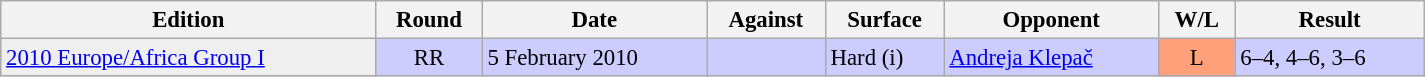<table class="wikitable" style="font-size:95%;" width="950">
<tr>
<th>Edition</th>
<th>Round</th>
<th>Date</th>
<th>Against</th>
<th>Surface</th>
<th>Opponent</th>
<th>W/L</th>
<th>Result</th>
</tr>
<tr bgcolor="#CCCCFF">
<td bgcolor=#efefef><a href='#'>2010 Europe/Africa Group I</a></td>
<td align=center>RR</td>
<td>5 February 2010</td>
<td></td>
<td>Hard (i)</td>
<td> <a href='#'>Andreja Klepač</a></td>
<td bgcolor=#FFA07A align=center>L</td>
<td>6–4, 4–6, 3–6</td>
</tr>
</table>
